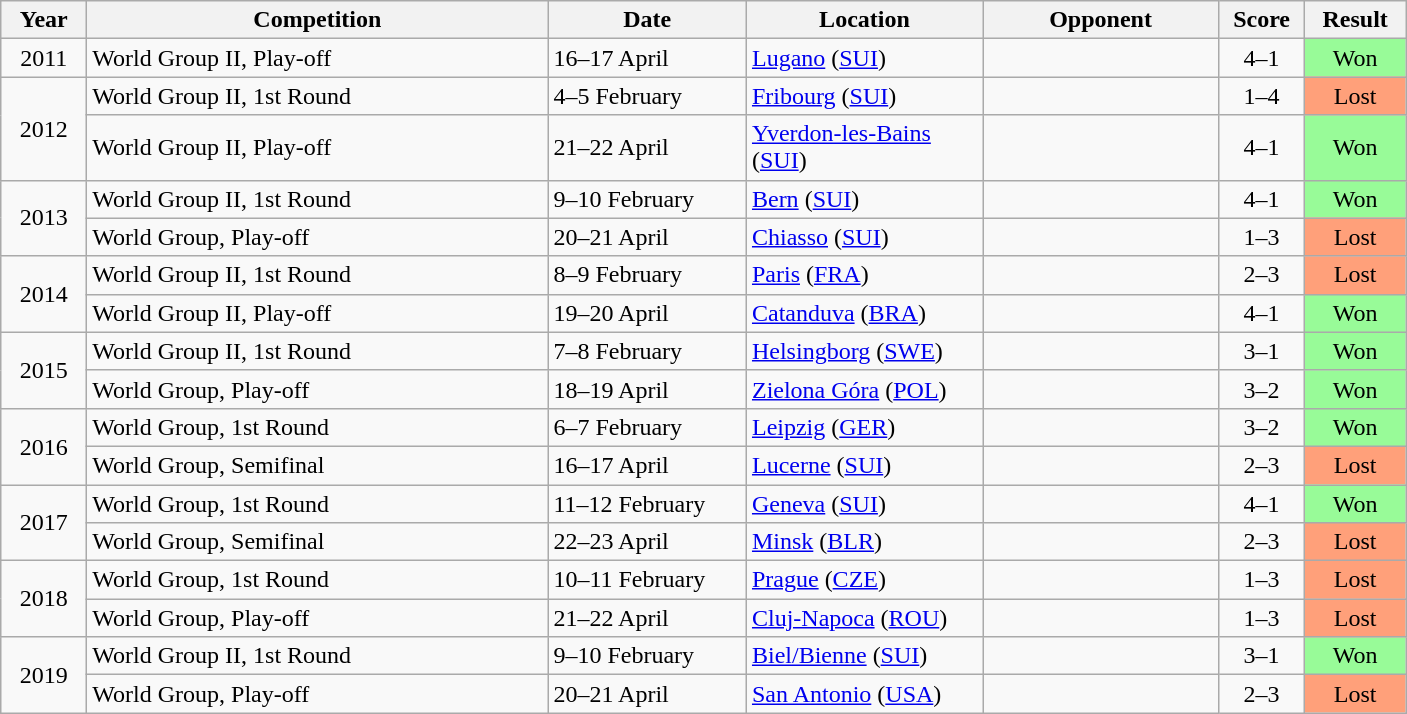<table class="wikitable">
<tr>
<th style="width:50px">Year</th>
<th style="width:300px">Competition</th>
<th style="width:125px">Date</th>
<th style="width:150px">Location</th>
<th style="width:150px">Opponent</th>
<th style="width:50px">Score</th>
<th style="width:60px">Result</th>
</tr>
<tr>
<td align="center">2011</td>
<td>World Group II, Play-off</td>
<td>16–17 April</td>
<td><a href='#'>Lugano</a> (<a href='#'>SUI</a>)</td>
<td></td>
<td align="center">4–1</td>
<td align="center" bgcolor="#98FB98">Won</td>
</tr>
<tr>
<td align="center" rowspan="2">2012</td>
<td>World Group II, 1st Round</td>
<td>4–5 February</td>
<td><a href='#'>Fribourg</a> (<a href='#'>SUI</a>)</td>
<td></td>
<td align="center">1–4</td>
<td align="center" bgcolor="#FFA07A">Lost</td>
</tr>
<tr>
<td>World Group II, Play-off</td>
<td>21–22 April</td>
<td><a href='#'>Yverdon-les-Bains</a> (<a href='#'>SUI</a>)</td>
<td></td>
<td align="center">4–1</td>
<td align="center" bgcolor="#98FB98">Won</td>
</tr>
<tr>
<td align="center" rowspan="2">2013</td>
<td>World Group II, 1st Round</td>
<td>9–10 February</td>
<td><a href='#'>Bern</a> (<a href='#'>SUI</a>)</td>
<td></td>
<td align="center">4–1</td>
<td align="center" bgcolor="#98FB98">Won</td>
</tr>
<tr>
<td>World Group, Play-off</td>
<td>20–21 April</td>
<td><a href='#'>Chiasso</a> (<a href='#'>SUI</a>)</td>
<td></td>
<td align="center">1–3</td>
<td align="center" bgcolor="#FFA07A">Lost</td>
</tr>
<tr>
<td align="center" rowspan="2">2014</td>
<td>World Group II, 1st Round</td>
<td>8–9 February</td>
<td><a href='#'>Paris</a> (<a href='#'>FRA</a>)</td>
<td></td>
<td align="center">2–3</td>
<td align="center" bgcolor="#FFA07A">Lost</td>
</tr>
<tr>
<td>World Group II, Play-off</td>
<td>19–20 April</td>
<td><a href='#'>Catanduva</a> (<a href='#'>BRA</a>)</td>
<td></td>
<td align="center">4–1</td>
<td align="center" bgcolor="#98FB98">Won</td>
</tr>
<tr>
<td align="center" rowspan="2">2015</td>
<td>World Group II, 1st Round</td>
<td>7–8 February</td>
<td><a href='#'>Helsingborg</a> (<a href='#'>SWE</a>)</td>
<td></td>
<td align="center">3–1</td>
<td align="center" bgcolor="#98FB98">Won</td>
</tr>
<tr>
<td>World Group, Play-off</td>
<td>18–19 April</td>
<td><a href='#'>Zielona Góra</a> (<a href='#'>POL</a>)</td>
<td></td>
<td align="center">3–2</td>
<td align="center" bgcolor="#98FB98">Won</td>
</tr>
<tr>
<td align="center" rowspan="2">2016</td>
<td>World Group, 1st Round</td>
<td>6–7 February</td>
<td><a href='#'>Leipzig</a> (<a href='#'>GER</a>)</td>
<td></td>
<td align="center">3–2</td>
<td align="center" bgcolor="#98FB98">Won</td>
</tr>
<tr>
<td>World Group, Semifinal</td>
<td>16–17 April</td>
<td><a href='#'>Lucerne</a> (<a href='#'>SUI</a>)</td>
<td></td>
<td align="center">2–3</td>
<td align="center" bgcolor="#FFA07A">Lost</td>
</tr>
<tr>
<td align="center" rowspan="2">2017</td>
<td>World Group, 1st Round</td>
<td>11–12 February</td>
<td><a href='#'>Geneva</a> (<a href='#'>SUI</a>)</td>
<td></td>
<td align="center">4–1</td>
<td align="center" bgcolor="#98FB98">Won</td>
</tr>
<tr>
<td>World Group, Semifinal</td>
<td>22–23 April</td>
<td><a href='#'>Minsk</a> (<a href='#'>BLR</a>)</td>
<td></td>
<td align="center">2–3</td>
<td align="center" bgcolor="#FFA07A">Lost</td>
</tr>
<tr>
<td align="center" rowspan="2">2018</td>
<td>World Group, 1st Round</td>
<td>10–11 February</td>
<td><a href='#'>Prague</a> (<a href='#'>CZE</a>)</td>
<td></td>
<td align="center">1–3</td>
<td align="center" bgcolor="#FFA07A">Lost</td>
</tr>
<tr>
<td>World Group, Play-off</td>
<td>21–22 April</td>
<td><a href='#'>Cluj-Napoca</a> (<a href='#'>ROU</a>)</td>
<td></td>
<td align="center">1–3</td>
<td align="center" bgcolor="#FFA07A">Lost</td>
</tr>
<tr>
<td align="center" rowspan="2">2019</td>
<td>World Group II, 1st Round</td>
<td>9–10 February</td>
<td><a href='#'>Biel/Bienne</a> (<a href='#'>SUI</a>)</td>
<td></td>
<td align="center">3–1</td>
<td align="center" bgcolor="#98FB98">Won</td>
</tr>
<tr>
<td>World Group, Play-off</td>
<td>20–21 April</td>
<td><a href='#'>San Antonio</a> (<a href='#'>USA</a>)</td>
<td></td>
<td align="center">2–3</td>
<td align="center" bgcolor="#FFA07A">Lost</td>
</tr>
</table>
